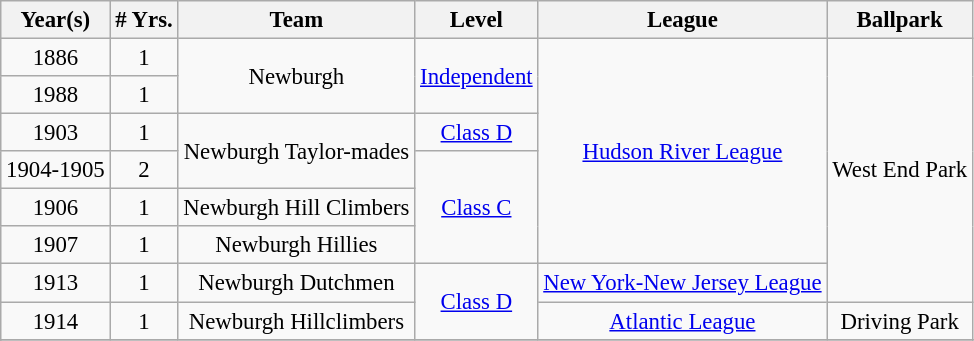<table class="wikitable" style="text-align:center; font-size: 95%;">
<tr>
<th>Year(s)</th>
<th># Yrs.</th>
<th>Team</th>
<th>Level</th>
<th>League</th>
<th>Ballpark</th>
</tr>
<tr>
<td>1886</td>
<td>1</td>
<td rowspan=2>Newburgh</td>
<td rowspan=2><a href='#'>Independent</a></td>
<td rowspan=6><a href='#'>Hudson River League</a></td>
<td rowspan=7>West End Park</td>
</tr>
<tr>
<td>1988</td>
<td>1</td>
</tr>
<tr>
<td>1903</td>
<td>1</td>
<td rowspan=2>Newburgh Taylor-mades</td>
<td><a href='#'>Class D</a></td>
</tr>
<tr>
<td>1904-1905</td>
<td>2</td>
<td rowspan=3><a href='#'>Class C</a></td>
</tr>
<tr>
<td>1906</td>
<td>1</td>
<td>Newburgh Hill Climbers</td>
</tr>
<tr>
<td>1907</td>
<td>1</td>
<td>Newburgh Hillies</td>
</tr>
<tr>
<td>1913</td>
<td>1</td>
<td>Newburgh Dutchmen</td>
<td rowspan=2><a href='#'>Class D</a></td>
<td><a href='#'>New York-New Jersey League</a></td>
</tr>
<tr>
<td>1914</td>
<td>1</td>
<td>Newburgh Hillclimbers</td>
<td><a href='#'>Atlantic League</a></td>
<td>Driving Park</td>
</tr>
<tr>
</tr>
<tr>
</tr>
</table>
